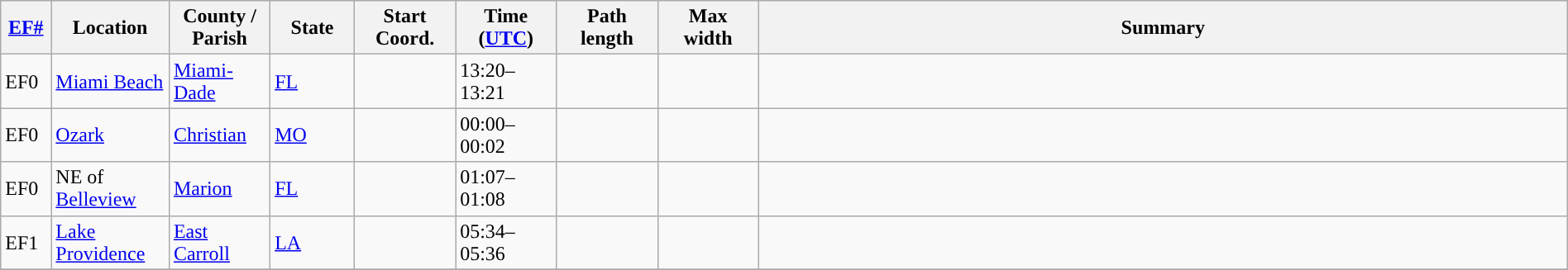<table class="wikitable sortable" style="width:100%;">
<tr>
<th scope="col"  style="width:3%; text-align:center;"><a href='#'>EF#</a></th>
<th scope="col"  style="width:7%; text-align:center;" class="unsortable">Location</th>
<th scope="col"  style="width:6%; text-align:center;" class="unsortable">County / Parish</th>
<th scope="col"  style="width:5%; text-align:center;">State</th>
<th scope="col"  style="width:6%; text-align:center;">Start Coord.</th>
<th scope="col"  style="width:6%; text-align:center;">Time (<a href='#'>UTC</a>)</th>
<th scope="col"  style="width:6%; text-align:center;">Path length</th>
<th scope="col"  style="width:6%; text-align:center;">Max width</th>
<th scope="col" class="unsortable" style="width:48%; text-align:center;">Summary</th>
</tr>
<tr>
<td>EF0</td>
<td><a href='#'>Miami Beach</a></td>
<td><a href='#'>Miami-Dade</a></td>
<td><a href='#'>FL</a></td>
<td></td>
<td>13:20–13:21</td>
<td></td>
<td></td>
<td></td>
</tr>
<tr>
<td>EF0</td>
<td><a href='#'>Ozark</a></td>
<td><a href='#'>Christian</a></td>
<td><a href='#'>MO</a></td>
<td></td>
<td>00:00–00:02</td>
<td></td>
<td></td>
<td></td>
</tr>
<tr>
<td>EF0</td>
<td>NE of <a href='#'>Belleview</a></td>
<td><a href='#'>Marion</a></td>
<td><a href='#'>FL</a></td>
<td></td>
<td>01:07–01:08</td>
<td></td>
<td></td>
<td></td>
</tr>
<tr>
<td>EF1</td>
<td><a href='#'>Lake Providence</a></td>
<td><a href='#'>East Carroll</a></td>
<td><a href='#'>LA</a></td>
<td></td>
<td>05:34–05:36</td>
<td></td>
<td></td>
<td></td>
</tr>
<tr>
</tr>
</table>
